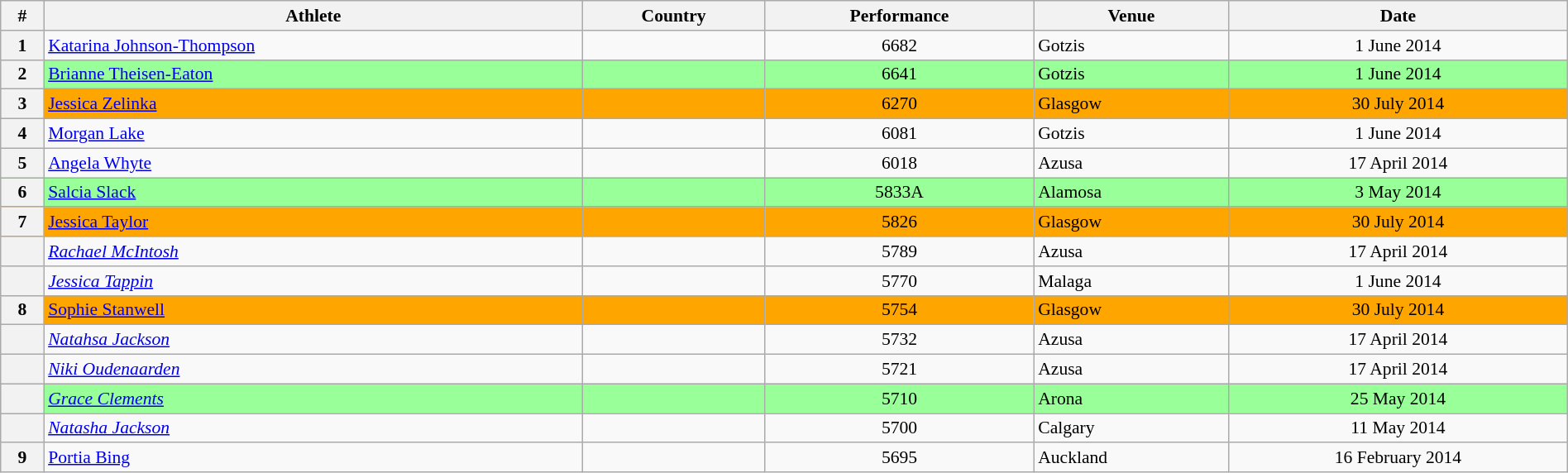<table class="wikitable" width=100% style="font-size:90%; text-align:center;">
<tr>
<th>#</th>
<th>Athlete</th>
<th>Country</th>
<th>Performance</th>
<th>Venue</th>
<th>Date</th>
</tr>
<tr>
<th>1</th>
<td align=left><a href='#'>Katarina Johnson-Thompson</a></td>
<td align=left></td>
<td>6682</td>
<td align=left> Gotzis</td>
<td>1 June 2014</td>
</tr>
<tr bgcolor="99FF99">
<th>2</th>
<td align=left><a href='#'>Brianne Theisen-Eaton</a></td>
<td align=left></td>
<td>6641</td>
<td align=left> Gotzis</td>
<td>1 June 2014</td>
</tr>
<tr bgcolor="orange">
<th>3</th>
<td align=left><a href='#'>Jessica Zelinka</a></td>
<td align=left></td>
<td>6270</td>
<td align=left> Glasgow</td>
<td>30 July 2014</td>
</tr>
<tr>
<th>4</th>
<td align=left><a href='#'>Morgan Lake</a></td>
<td align=left></td>
<td>6081</td>
<td align=left> Gotzis</td>
<td>1 June 2014</td>
</tr>
<tr>
<th>5</th>
<td align=left><a href='#'>Angela Whyte</a></td>
<td align=left></td>
<td>6018</td>
<td align=left> Azusa</td>
<td>17 April 2014</td>
</tr>
<tr bgcolor="99FF99">
<th>6</th>
<td align=left><a href='#'>Salcia Slack</a></td>
<td align=left></td>
<td>5833A</td>
<td align=left> Alamosa</td>
<td>3 May 2014</td>
</tr>
<tr bgcolor="orange">
<th>7</th>
<td align=left><a href='#'>Jessica Taylor</a></td>
<td align=left></td>
<td>5826</td>
<td align=left> Glasgow</td>
<td>30 July 2014</td>
</tr>
<tr>
<th></th>
<td align=left><em><a href='#'>Rachael McIntosh</a></em></td>
<td align=left></td>
<td>5789</td>
<td align=left> Azusa</td>
<td>17 April 2014</td>
</tr>
<tr>
<th></th>
<td align=left><em><a href='#'>Jessica Tappin</a></em></td>
<td align=left></td>
<td>5770</td>
<td align=left> Malaga</td>
<td>1 June 2014</td>
</tr>
<tr bgcolor="orange">
<th>8</th>
<td align=left><a href='#'>Sophie Stanwell</a></td>
<td align=left></td>
<td>5754</td>
<td align=left> Glasgow</td>
<td>30 July 2014</td>
</tr>
<tr>
<th></th>
<td align=left><em><a href='#'>Natahsa Jackson</a></em></td>
<td align=left></td>
<td>5732</td>
<td align=left> Azusa</td>
<td>17 April 2014</td>
</tr>
<tr>
<th></th>
<td align=left><em><a href='#'>Niki Oudenaarden</a></em></td>
<td align=left></td>
<td>5721</td>
<td align=left> Azusa</td>
<td>17 April 2014</td>
</tr>
<tr bgcolor="99FF99">
<th></th>
<td align=left><em><a href='#'>Grace Clements</a></em></td>
<td align=left></td>
<td>5710</td>
<td align=left> Arona</td>
<td>25 May 2014</td>
</tr>
<tr>
<th></th>
<td align=left><em><a href='#'>Natasha Jackson</a></em></td>
<td align=left></td>
<td>5700</td>
<td align=left> Calgary</td>
<td>11 May 2014</td>
</tr>
<tr>
<th>9</th>
<td align=left><a href='#'>Portia Bing</a></td>
<td align=left></td>
<td>5695</td>
<td align=left> Auckland</td>
<td>16 February 2014</td>
</tr>
</table>
